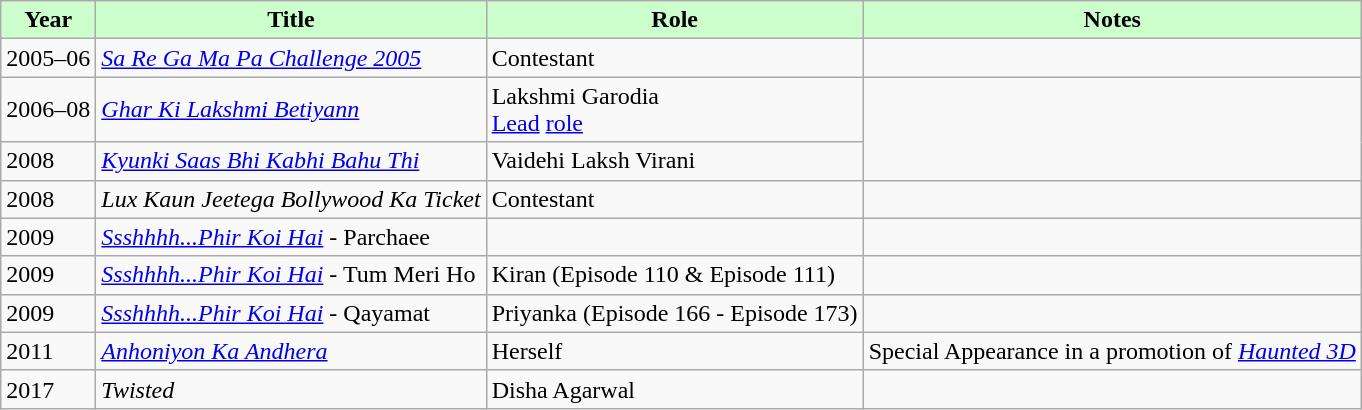<table class="wikitable sortable">
<tr>
<th style="background:#cfc; text-align:center;"><strong>Year</strong></th>
<th style="background:#cfc; text-align:center;"><strong>Title</strong></th>
<th style="background:#cfc; text-align:center;"><strong>Role</strong></th>
<th style="background:#cfc; text-align:center;"><strong>Notes</strong></th>
</tr>
<tr>
<td>2005–06</td>
<td><em><a href='#'>Sa Re Ga Ma Pa Challenge 2005</a></em></td>
<td>Contestant</td>
<td></td>
</tr>
<tr>
<td>2006–08</td>
<td><em><a href='#'>Ghar Ki Lakshmi Betiyann</a></em></td>
<td>Lakshmi Garodia <br> <a href='#'>Lead</a> <a href='#'>role</a></td>
</tr>
<tr>
<td>2008</td>
<td><em><a href='#'>Kyunki Saas Bhi Kabhi Bahu Thi</a></em></td>
<td>Vaidehi Laksh Virani</td>
</tr>
<tr>
<td>2008</td>
<td><em>Lux Kaun Jeetega Bollywood Ka Ticket</em></td>
<td>Contestant</td>
<td></td>
</tr>
<tr>
<td>2009</td>
<td><em><a href='#'>Ssshhhh...Phir Koi Hai</a></em> - Parchaee</td>
<td></td>
<td></td>
</tr>
<tr>
<td>2009</td>
<td><em><a href='#'>Ssshhhh...Phir Koi Hai</a></em> - Tum Meri Ho</td>
<td>Kiran (Episode 110 & Episode 111)</td>
<td></td>
</tr>
<tr>
<td>2009</td>
<td><em><a href='#'>Ssshhhh...Phir Koi Hai</a></em> - Qayamat</td>
<td>Priyanka (Episode 166 - Episode 173)</td>
<td></td>
</tr>
<tr>
<td>2011</td>
<td><em><a href='#'>Anhoniyon Ka Andhera</a></em></td>
<td>Herself</td>
<td>Special Appearance in a promotion of <em><a href='#'>Haunted 3D</a></em></td>
</tr>
<tr>
<td>2017</td>
<td><em>Twisted</em></td>
<td>Disha Agarwal</td>
<td></td>
</tr>
</table>
